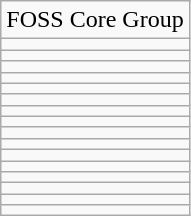<table class="wikitable">
<tr>
<td>FOSS Core Group</td>
</tr>
<tr>
<td rowspan=1></td>
</tr>
<tr>
<td></td>
</tr>
<tr>
<td></td>
</tr>
<tr>
<td></td>
</tr>
<tr>
<td></td>
</tr>
<tr>
<td></td>
</tr>
<tr>
<td></td>
</tr>
<tr>
<td></td>
</tr>
<tr>
<td></td>
</tr>
<tr>
<td></td>
</tr>
<tr>
<td></td>
</tr>
<tr>
<td></td>
</tr>
<tr>
<td></td>
</tr>
<tr>
<td></td>
</tr>
<tr>
<td></td>
</tr>
<tr>
<td></td>
</tr>
</table>
